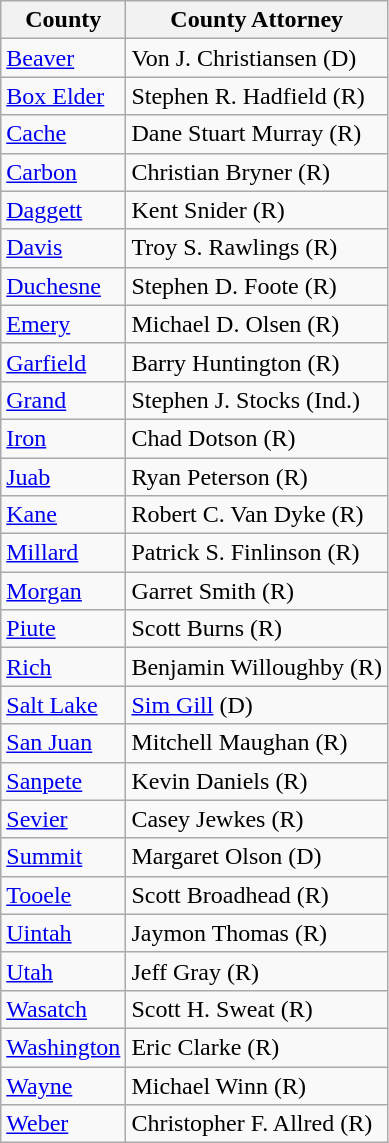<table class="wikitable">
<tr>
<th>County</th>
<th>County Attorney</th>
</tr>
<tr>
<td><a href='#'>Beaver</a></td>
<td>Von J. Christiansen (D)</td>
</tr>
<tr>
<td><a href='#'>Box Elder</a></td>
<td>Stephen R. Hadfield (R)</td>
</tr>
<tr>
<td><a href='#'>Cache</a></td>
<td>Dane Stuart Murray  (R)</td>
</tr>
<tr>
<td><a href='#'>Carbon</a></td>
<td>Christian Bryner (R)</td>
</tr>
<tr>
<td><a href='#'>Daggett</a></td>
<td>Kent Snider (R)</td>
</tr>
<tr>
<td><a href='#'>Davis</a></td>
<td>Troy S. Rawlings (R)</td>
</tr>
<tr>
<td><a href='#'>Duchesne</a></td>
<td>Stephen D. Foote (R)</td>
</tr>
<tr>
<td><a href='#'>Emery</a></td>
<td>Michael D. Olsen (R)</td>
</tr>
<tr>
<td><a href='#'>Garfield</a></td>
<td>Barry Huntington (R)</td>
</tr>
<tr>
<td><a href='#'>Grand</a></td>
<td>Stephen J. Stocks (Ind.)</td>
</tr>
<tr>
<td><a href='#'>Iron</a></td>
<td>Chad Dotson (R)</td>
</tr>
<tr>
<td><a href='#'>Juab</a></td>
<td>Ryan Peterson (R)</td>
</tr>
<tr>
<td><a href='#'>Kane</a></td>
<td>Robert C. Van Dyke (R)</td>
</tr>
<tr>
<td><a href='#'>Millard</a></td>
<td>Patrick S. Finlinson (R)</td>
</tr>
<tr>
<td><a href='#'>Morgan</a></td>
<td>Garret Smith (R)</td>
</tr>
<tr>
<td><a href='#'>Piute</a></td>
<td>Scott Burns (R)</td>
</tr>
<tr>
<td><a href='#'>Rich</a></td>
<td>Benjamin Willoughby (R)</td>
</tr>
<tr>
<td><a href='#'>Salt Lake</a></td>
<td><a href='#'>Sim Gill</a> (D)</td>
</tr>
<tr>
<td><a href='#'>San Juan</a></td>
<td>Mitchell Maughan (R)</td>
</tr>
<tr>
<td><a href='#'>Sanpete</a></td>
<td>Kevin Daniels (R)</td>
</tr>
<tr>
<td><a href='#'>Sevier</a></td>
<td>Casey Jewkes (R)</td>
</tr>
<tr>
<td><a href='#'>Summit</a></td>
<td>Margaret Olson (D)</td>
</tr>
<tr>
<td><a href='#'>Tooele</a></td>
<td>Scott Broadhead (R)</td>
</tr>
<tr>
<td><a href='#'>Uintah</a></td>
<td>Jaymon Thomas (R)</td>
</tr>
<tr>
<td><a href='#'>Utah</a></td>
<td>Jeff Gray (R)</td>
</tr>
<tr>
<td><a href='#'>Wasatch</a></td>
<td>Scott H. Sweat (R)</td>
</tr>
<tr>
<td><a href='#'>Washington</a></td>
<td>Eric Clarke (R)</td>
</tr>
<tr>
<td><a href='#'>Wayne</a></td>
<td>Michael Winn (R)</td>
</tr>
<tr>
<td><a href='#'>Weber</a></td>
<td>Christopher F. Allred (R)</td>
</tr>
</table>
